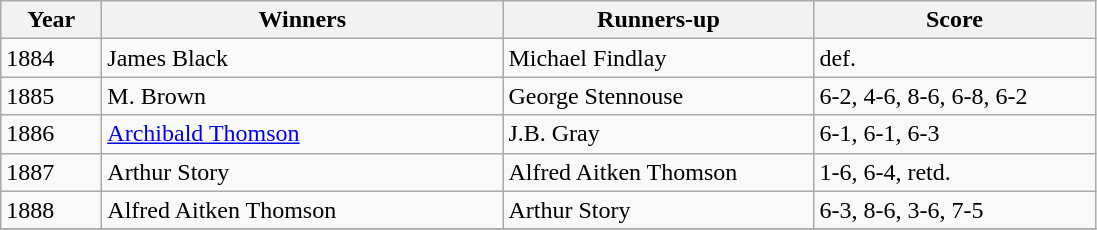<table class="wikitable">
<tr>
<th style="width:60px;">Year</th>
<th style="width:260px;">Winners</th>
<th style="width:200px;">Runners-up</th>
<th style="width:180px;">Score</th>
</tr>
<tr>
<td>1884</td>
<td> James Black</td>
<td> Michael Findlay</td>
<td>def.</td>
</tr>
<tr>
<td>1885</td>
<td> M. Brown</td>
<td> George Stennouse</td>
<td>6-2, 4-6, 8-6, 6-8, 6-2</td>
</tr>
<tr>
<td>1886</td>
<td> <a href='#'>Archibald Thomson</a></td>
<td> J.B. Gray</td>
<td>6-1, 6-1, 6-3</td>
</tr>
<tr>
<td>1887</td>
<td> Arthur Story</td>
<td> Alfred Aitken Thomson</td>
<td>1-6, 6-4, retd.</td>
</tr>
<tr>
<td>1888</td>
<td> Alfred Aitken Thomson</td>
<td> Arthur Story</td>
<td>6-3, 8-6, 3-6, 7-5</td>
</tr>
<tr>
</tr>
</table>
